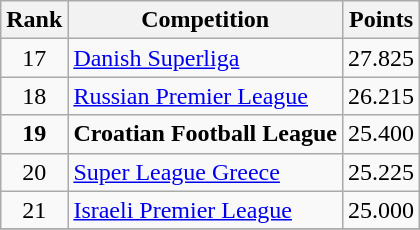<table class="wikitable" style="text-align:center">
<tr>
<th>Rank</th>
<th>Competition</th>
<th>Points</th>
</tr>
<tr>
<td>17</td>
<td align="left"> <a href='#'>Danish Superliga</a></td>
<td>27.825</td>
</tr>
<tr>
<td>18</td>
<td align="left"> <a href='#'>Russian Premier League</a></td>
<td>26.215</td>
</tr>
<tr>
<td><strong>19</strong></td>
<td align="left"> <strong>Croatian Football League</strong></td>
<td>25.400</td>
</tr>
<tr>
<td>20</td>
<td align="left"> <a href='#'>Super League Greece</a></td>
<td>25.225</td>
</tr>
<tr>
<td>21</td>
<td align="left"> <a href='#'>Israeli Premier League</a></td>
<td>25.000</td>
</tr>
<tr>
</tr>
</table>
